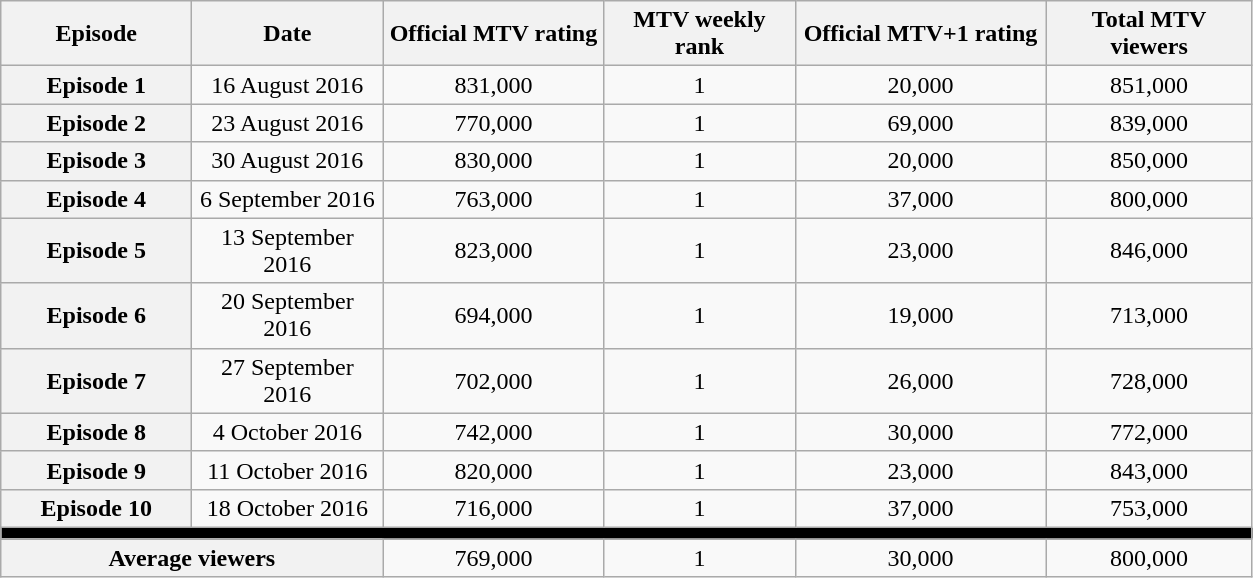<table class="wikitable sortable" style="text-align:center">
<tr>
<th scope="col" style="width:120px;">Episode</th>
<th scope="col" style="width:120px;">Date</th>
<th scope="col" style="width:140px;">Official MTV rating</th>
<th scope="col" style="width:120px;">MTV weekly rank</th>
<th scope="col" style="width:160px;">Official MTV+1 rating</th>
<th scope="col" style="width:130px;">Total MTV viewers</th>
</tr>
<tr>
<th scope="row">Episode 1</th>
<td>16 August 2016</td>
<td>831,000</td>
<td>1</td>
<td>20,000</td>
<td>851,000</td>
</tr>
<tr>
<th scope="row">Episode 2</th>
<td>23 August 2016</td>
<td>770,000</td>
<td>1</td>
<td>69,000</td>
<td>839,000</td>
</tr>
<tr>
<th scope="row">Episode 3</th>
<td>30 August 2016</td>
<td>830,000</td>
<td>1</td>
<td>20,000</td>
<td>850,000</td>
</tr>
<tr>
<th scope="row">Episode 4</th>
<td>6 September 2016</td>
<td>763,000</td>
<td>1</td>
<td>37,000</td>
<td>800,000</td>
</tr>
<tr>
<th scope="row">Episode 5</th>
<td>13 September 2016</td>
<td>823,000</td>
<td>1</td>
<td>23,000</td>
<td>846,000</td>
</tr>
<tr>
<th scope="row">Episode 6</th>
<td>20 September 2016</td>
<td>694,000</td>
<td>1</td>
<td>19,000</td>
<td>713,000</td>
</tr>
<tr>
<th scope="row">Episode 7</th>
<td>27 September 2016</td>
<td>702,000</td>
<td>1</td>
<td>26,000</td>
<td>728,000</td>
</tr>
<tr>
<th scope="row">Episode 8</th>
<td>4 October 2016</td>
<td>742,000</td>
<td>1</td>
<td>30,000</td>
<td>772,000</td>
</tr>
<tr>
<th scope="row">Episode 9</th>
<td>11 October 2016</td>
<td>820,000</td>
<td>1</td>
<td>23,000</td>
<td>843,000</td>
</tr>
<tr>
<th scope="row">Episode 10</th>
<td>18 October 2016</td>
<td>716,000</td>
<td>1</td>
<td>37,000</td>
<td>753,000</td>
</tr>
<tr>
<th style="background:#000;" colspan="6"></th>
</tr>
<tr>
<th colspan="2"><strong>Average viewers</strong></th>
<td>769,000</td>
<td>1</td>
<td>30,000</td>
<td>800,000</td>
</tr>
</table>
